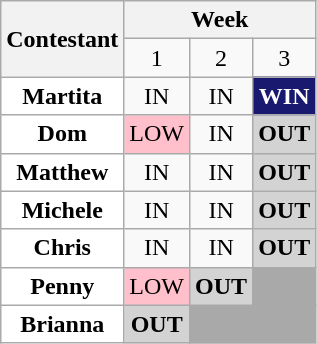<table class="wikitable" align style="text-align:center" center>
<tr>
<th rowspan=2>Contestant</th>
<th colspan=3>Week</th>
</tr>
<tr>
<td>1</td>
<td>2</td>
<td>3</td>
</tr>
<tr>
<td style="background:white"><strong>Martita</strong></td>
<td>IN</td>
<td>IN</td>
<td style="background:midnightblue; color:#fff;"><strong>WIN</strong></td>
</tr>
<tr>
<td style="background:white"><strong>Dom</strong></td>
<td style="background:pink;">LOW</td>
<td>IN</td>
<td style="background:lightgrey;"><strong>OUT</strong></td>
</tr>
<tr>
<td style="background:white"><strong>Matthew</strong></td>
<td>IN</td>
<td>IN</td>
<td style="background:lightgrey;"><strong>OUT</strong></td>
</tr>
<tr>
<td style="background:white"><strong>Michele</strong></td>
<td>IN</td>
<td>IN</td>
<td style="background:lightgrey;"><strong>OUT</strong></td>
</tr>
<tr>
<td style="background:white"><strong>Chris</strong></td>
<td>IN</td>
<td>IN</td>
<td style="background:lightgrey;"><strong>OUT</strong></td>
</tr>
<tr>
<td style="background:white"><strong>Penny</strong></td>
<td style="background:pink;">LOW</td>
<td style="background:lightgrey;"><strong>OUT</strong></td>
<td colspan=2 style="background:darkgrey;"></td>
</tr>
<tr>
<td style="background:white"><strong>Brianna</strong></td>
<td style="background:lightgrey;"><strong>OUT</strong></td>
<td colspan=3 style="background:darkgrey;"></td>
</tr>
</table>
